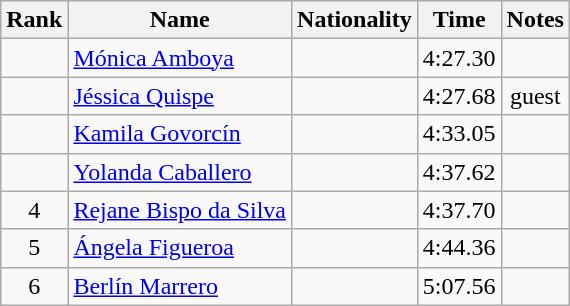<table class="wikitable sortable" style="text-align:center">
<tr>
<th>Rank</th>
<th>Name</th>
<th>Nationality</th>
<th>Time</th>
<th>Notes</th>
</tr>
<tr>
<td align=center></td>
<td align=left><a href='#'>Mónica Amboya</a></td>
<td align=left></td>
<td>4:27.30</td>
<td></td>
</tr>
<tr>
<td align=center></td>
<td align=left><a href='#'>Jéssica Quispe</a></td>
<td align=left></td>
<td>4:27.68</td>
<td>guest</td>
</tr>
<tr>
<td align=center></td>
<td align=left><a href='#'>Kamila Govorcín</a></td>
<td align=left></td>
<td>4:33.05</td>
<td></td>
</tr>
<tr>
<td align=center></td>
<td align=left><a href='#'>Yolanda Caballero</a></td>
<td align=left></td>
<td>4:37.62</td>
<td></td>
</tr>
<tr>
<td align=center>4</td>
<td align=left><a href='#'>Rejane Bispo da Silva</a></td>
<td align=left></td>
<td>4:37.70</td>
<td></td>
</tr>
<tr>
<td align=center>5</td>
<td align=left><a href='#'>Ángela Figueroa</a></td>
<td align=left></td>
<td>4:44.36</td>
<td></td>
</tr>
<tr>
<td align=center>6</td>
<td align=left><a href='#'>Berlín Marrero</a></td>
<td align=left></td>
<td>5:07.56</td>
<td></td>
</tr>
</table>
